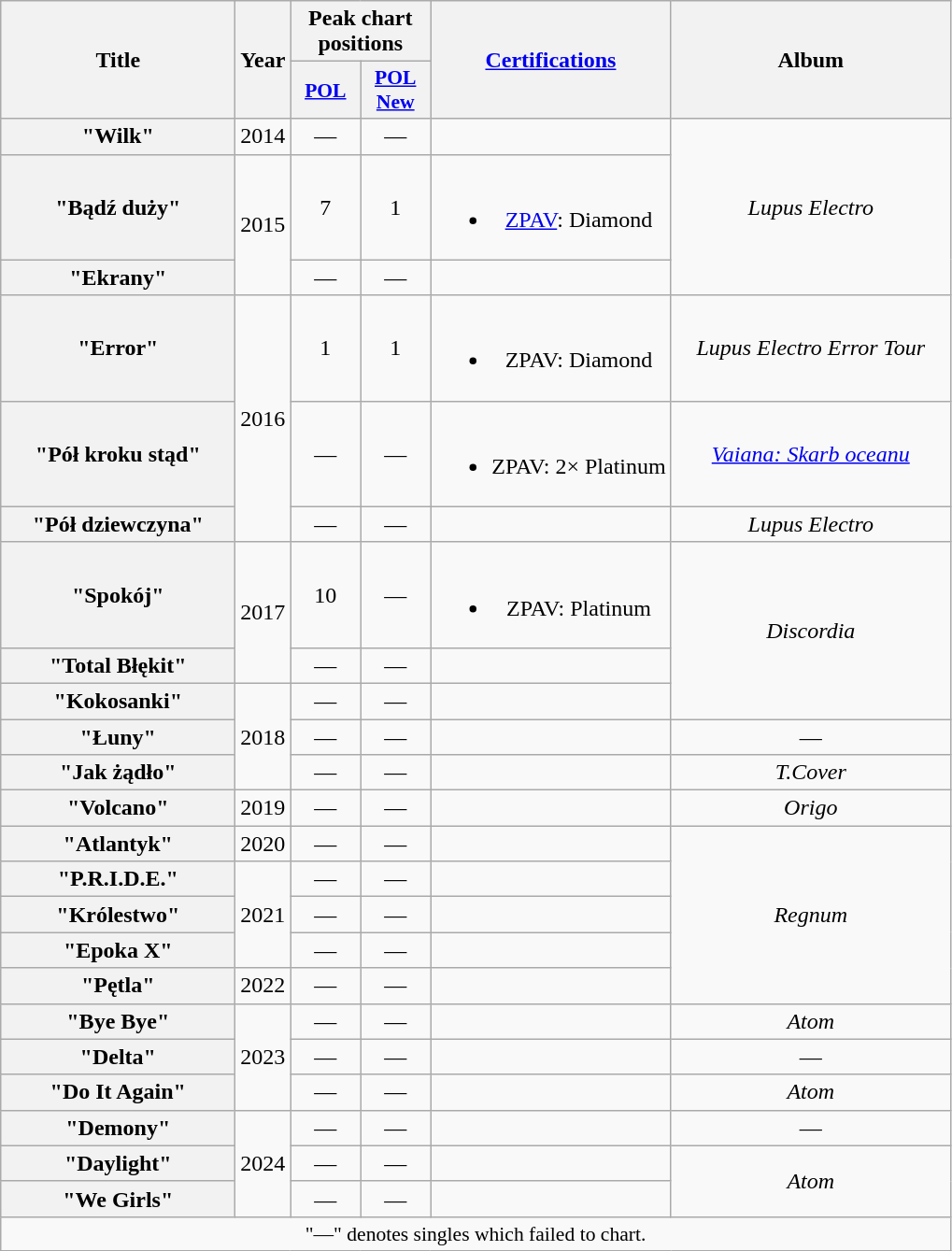<table class="wikitable plainrowheaders" style="text-align:center;">
<tr>
<th scope="col" rowspan="2" style="width:10em;">Title</th>
<th scope="col" rowspan="2">Year</th>
<th scope="col" colspan="2">Peak chart positions</th>
<th scope="col" rowspan="2"><a href='#'>Certifications</a></th>
<th scope="col" rowspan="2" style="width:12em;">Album</th>
</tr>
<tr>
<th style="width:3em;font-size:90%"><a href='#'>POL</a><br></th>
<th style="width:3em;font-size:90%"><a href='#'>POL<br>New</a><br></th>
</tr>
<tr>
<th scope="row">"Wilk"</th>
<td>2014</td>
<td>—</td>
<td>—</td>
<td></td>
<td rowspan="3"><em>Lupus Electro</em></td>
</tr>
<tr>
<th scope="row">"Bądź duży"</th>
<td rowspan="2">2015</td>
<td>7</td>
<td>1</td>
<td><br><ul><li><a href='#'>ZPAV</a>: Diamond</li></ul></td>
</tr>
<tr>
<th scope="row">"Ekrany"</th>
<td>—</td>
<td>—</td>
<td></td>
</tr>
<tr>
<th scope="row">"Error"</th>
<td rowspan="3">2016</td>
<td>1</td>
<td>1</td>
<td><br><ul><li>ZPAV: Diamond</li></ul></td>
<td><em>Lupus Electro Error Tour</em></td>
</tr>
<tr>
<th scope="row">"Pół kroku stąd"</th>
<td>—</td>
<td>—</td>
<td><br><ul><li>ZPAV: 2× Platinum</li></ul></td>
<td><em><a href='#'>Vaiana: Skarb oceanu</a></em></td>
</tr>
<tr>
<th scope="row">"Pół dziewczyna"</th>
<td>—</td>
<td>—</td>
<td></td>
<td><em>Lupus Electro</em></td>
</tr>
<tr>
<th scope="row">"Spokój"</th>
<td rowspan="2">2017</td>
<td>10</td>
<td>—</td>
<td><br><ul><li>ZPAV: Platinum</li></ul></td>
<td rowspan="3"><em>Discordia</em></td>
</tr>
<tr>
<th scope="row">"Total Błękit"</th>
<td>—</td>
<td>—</td>
<td></td>
</tr>
<tr>
<th scope="row">"Kokosanki"</th>
<td rowspan="3">2018</td>
<td>—</td>
<td>—</td>
<td></td>
</tr>
<tr>
<th scope="row">"Łuny"</th>
<td>—</td>
<td>—</td>
<td></td>
<td>—</td>
</tr>
<tr>
<th scope="row">"Jak żądło"</th>
<td>—</td>
<td>—</td>
<td></td>
<td><em>T.Cover</em></td>
</tr>
<tr>
<th scope="row">"Volcano"</th>
<td>2019</td>
<td>—</td>
<td>—</td>
<td></td>
<td><em>Origo</em></td>
</tr>
<tr>
<th scope="row">"Atlantyk"</th>
<td>2020</td>
<td>—</td>
<td>—</td>
<td></td>
<td rowspan="5"><em>Regnum</em></td>
</tr>
<tr>
<th scope="row">"P.R.I.D.E."</th>
<td rowspan="3">2021</td>
<td>—</td>
<td>—</td>
<td></td>
</tr>
<tr>
<th scope="row">"Królestwo"</th>
<td>—</td>
<td>—</td>
<td></td>
</tr>
<tr>
<th scope="row">"Epoka X"</th>
<td>—</td>
<td>—</td>
<td></td>
</tr>
<tr>
<th scope="row">"Pętla"</th>
<td>2022</td>
<td>—</td>
<td>—</td>
<td></td>
</tr>
<tr>
<th scope="row">"Bye Bye"</th>
<td rowspan="3">2023</td>
<td>—</td>
<td>—</td>
<td></td>
<td><em>Atom</em></td>
</tr>
<tr>
<th scope="row">"Delta"</th>
<td>—</td>
<td>—</td>
<td></td>
<td>—</td>
</tr>
<tr>
<th scope="row">"Do It Again"</th>
<td>—</td>
<td>—</td>
<td></td>
<td><em>Atom</em></td>
</tr>
<tr>
<th scope="row">"Demony"</th>
<td rowspan="3">2024</td>
<td>—</td>
<td>—</td>
<td></td>
<td>—</td>
</tr>
<tr>
<th scope="row">"Daylight"</th>
<td>—</td>
<td>—</td>
<td></td>
<td rowspan="2"><em>Atom</em></td>
</tr>
<tr>
<th scope="row">"We Girls"</th>
<td>—</td>
<td>—</td>
<td></td>
</tr>
<tr>
<td colspan="6" style="font-size:90%;">"—" denotes singles which failed to chart.</td>
</tr>
</table>
